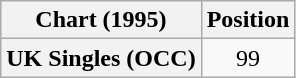<table class="wikitable sortable plainrowheaders" style="text-align:center">
<tr>
<th scope="col">Chart (1995)</th>
<th scope="col">Position</th>
</tr>
<tr>
<th scope="row">UK Singles (OCC)</th>
<td>99</td>
</tr>
</table>
